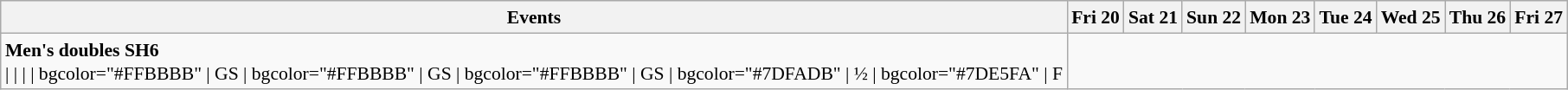<table class="wikitable" style="margin:0.5em auto; font-size:90%; line-height:1.25em; text-align:center">
<tr>
<th>Events</th>
<th>Fri 20</th>
<th>Sat 21</th>
<th>Sun 22</th>
<th>Mon 23</th>
<th>Tue 24</th>
<th>Wed 25</th>
<th>Thu 26</th>
<th>Fri 27</th>
</tr>
<tr>
<td align="left"><strong>Men's doubles SH6</strong><br>| 
| 
| 
| bgcolor="#FFBBBB" | GS
| bgcolor="#FFBBBB" | GS
| bgcolor="#FFBBBB" | GS
| bgcolor="#7DFADB" | ½
| bgcolor="#7DE5FA" | F</td>
</tr>
</table>
